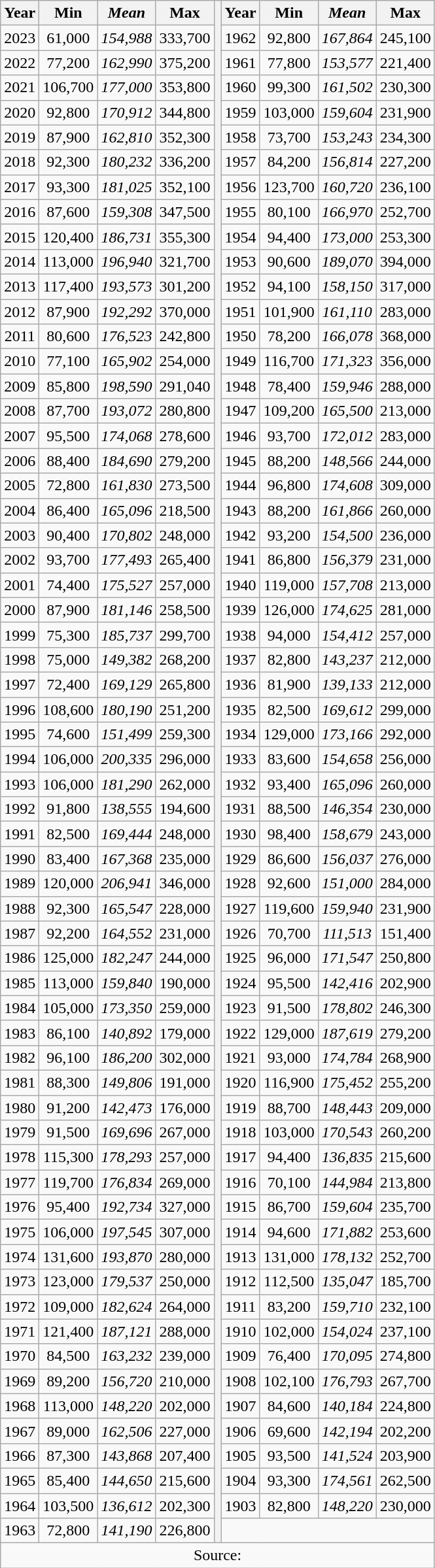<table class="wikitable mw-collapsible mw-collapsed" style="text-align:center;">
<tr>
<th>Year</th>
<th>Min</th>
<th><em>Mean</em></th>
<th>Max</th>
<th rowspan="62"></th>
<th>Year</th>
<th>Min</th>
<th><em>Mean</em></th>
<th>Max</th>
</tr>
<tr>
<td>2023</td>
<td>61,000</td>
<td><em>154,988</em></td>
<td>333,700</td>
<td>1962</td>
<td>92,800</td>
<td><em>167,864</em></td>
<td>245,100</td>
</tr>
<tr>
<td>2022</td>
<td>77,200</td>
<td><em>162,990</em></td>
<td>375,200</td>
<td>1961</td>
<td>77,800</td>
<td><em>153,577</em></td>
<td>221,400</td>
</tr>
<tr>
<td>2021</td>
<td>106,700</td>
<td><em>177,000</em></td>
<td>353,800</td>
<td>1960</td>
<td>99,300</td>
<td><em>161,502</em></td>
<td>230,300</td>
</tr>
<tr>
<td>2020</td>
<td>92,800</td>
<td><em>170,912</em></td>
<td>344,800</td>
<td>1959</td>
<td>103,000</td>
<td><em>159,604</em></td>
<td>231,900</td>
</tr>
<tr>
<td>2019</td>
<td>87,900</td>
<td><em>162,810</em></td>
<td>352,300</td>
<td>1958</td>
<td>73,700</td>
<td><em>153,243</em></td>
<td>234,300</td>
</tr>
<tr>
<td>2018</td>
<td>92,300</td>
<td><em>180,232</em></td>
<td>336,200</td>
<td>1957</td>
<td>84,200</td>
<td><em>156,814</em></td>
<td>227,200</td>
</tr>
<tr>
<td>2017</td>
<td>93,300</td>
<td><em>181,025</em></td>
<td>352,100</td>
<td>1956</td>
<td>123,700</td>
<td><em>160,720</em></td>
<td>236,100</td>
</tr>
<tr>
<td>2016</td>
<td>87,600</td>
<td><em>159,308</em></td>
<td>347,500</td>
<td>1955</td>
<td>80,100</td>
<td><em>166,970</em></td>
<td>252,700</td>
</tr>
<tr>
<td>2015</td>
<td>120,400</td>
<td><em>186,731</em></td>
<td>355,300</td>
<td>1954</td>
<td>94,400</td>
<td><em>173,000</em></td>
<td>253,300</td>
</tr>
<tr>
<td>2014</td>
<td>113,000</td>
<td><em>196,940</em></td>
<td>321,700</td>
<td>1953</td>
<td>90,600</td>
<td><em>189,070</em></td>
<td>394,000</td>
</tr>
<tr>
<td>2013</td>
<td>117,400</td>
<td><em>193,573</em></td>
<td>301,200</td>
<td>1952</td>
<td>94,100</td>
<td><em>158,150</em></td>
<td>317,000</td>
</tr>
<tr>
<td>2012</td>
<td>87,900</td>
<td><em>192,292</em></td>
<td>370,000</td>
<td>1951</td>
<td>101,900</td>
<td><em>161,110</em></td>
<td>283,000</td>
</tr>
<tr>
<td>2011</td>
<td>80,600</td>
<td><em>176,523</em></td>
<td>242,800</td>
<td>1950</td>
<td>78,200</td>
<td><em>166,078</em></td>
<td>368,000</td>
</tr>
<tr>
<td>2010</td>
<td>77,100</td>
<td><em>165,902</em></td>
<td>254,000</td>
<td>1949</td>
<td>116,700</td>
<td><em>171,323</em></td>
<td>356,000</td>
</tr>
<tr>
<td>2009</td>
<td>85,800</td>
<td><em>198,590</em></td>
<td>291,040</td>
<td>1948</td>
<td>78,400</td>
<td><em>159,946</em></td>
<td>288,000</td>
</tr>
<tr>
<td>2008</td>
<td>87,700</td>
<td><em>193,072</em></td>
<td>280,800</td>
<td>1947</td>
<td>109,200</td>
<td><em>165,500</em></td>
<td>213,000</td>
</tr>
<tr>
<td>2007</td>
<td>95,500</td>
<td><em>174,068</em></td>
<td>278,600</td>
<td>1946</td>
<td>93,700</td>
<td><em>172,012</em></td>
<td>283,000</td>
</tr>
<tr>
<td>2006</td>
<td>88,400</td>
<td><em>184,690</em></td>
<td>279,200</td>
<td>1945</td>
<td>88,200</td>
<td><em>148,566</em></td>
<td>244,000</td>
</tr>
<tr>
<td>2005</td>
<td>72,800</td>
<td><em>161,830</em></td>
<td>273,500</td>
<td>1944</td>
<td>96,800</td>
<td><em>174,608</em></td>
<td>309,000</td>
</tr>
<tr>
<td>2004</td>
<td>86,400</td>
<td><em>165,096</em></td>
<td>218,500</td>
<td>1943</td>
<td>88,200</td>
<td><em>161,866</em></td>
<td>260,000</td>
</tr>
<tr>
<td>2003</td>
<td>90,400</td>
<td><em>170,802</em></td>
<td>248,000</td>
<td>1942</td>
<td>93,200</td>
<td><em>154,500</em></td>
<td>236,000</td>
</tr>
<tr>
<td>2002</td>
<td>93,700</td>
<td><em>177,493</em></td>
<td>265,400</td>
<td>1941</td>
<td>86,800</td>
<td><em>156,379</em></td>
<td>231,000</td>
</tr>
<tr>
<td>2001</td>
<td>74,400</td>
<td><em>175,527</em></td>
<td>257,000</td>
<td>1940</td>
<td>119,000</td>
<td><em>157,708</em></td>
<td>213,000</td>
</tr>
<tr>
<td>2000</td>
<td>87,900</td>
<td><em>181,146</em></td>
<td>258,500</td>
<td>1939</td>
<td>126,000</td>
<td><em>174,625</em></td>
<td>281,000</td>
</tr>
<tr>
<td>1999</td>
<td>75,300</td>
<td><em>185,737</em></td>
<td>299,700</td>
<td>1938</td>
<td>94,000</td>
<td><em>154,412</em></td>
<td>257,000</td>
</tr>
<tr>
<td>1998</td>
<td>75,000</td>
<td><em>149,382</em></td>
<td>268,200</td>
<td>1937</td>
<td>82,800</td>
<td><em>143,237</em></td>
<td>212,000</td>
</tr>
<tr>
<td>1997</td>
<td>72,400</td>
<td><em>169,129</em></td>
<td>265,800</td>
<td>1936</td>
<td>81,900</td>
<td><em>139,133</em></td>
<td>212,000</td>
</tr>
<tr>
<td>1996</td>
<td>108,600</td>
<td><em>180,190</em></td>
<td>251,200</td>
<td>1935</td>
<td>82,500</td>
<td><em>169,612</em></td>
<td>299,000</td>
</tr>
<tr>
<td>1995</td>
<td>74,600</td>
<td><em>151,499</em></td>
<td>259,300</td>
<td>1934</td>
<td>129,000</td>
<td><em>173,166</em></td>
<td>292,000</td>
</tr>
<tr>
<td>1994</td>
<td>106,000</td>
<td><em>200,335</em></td>
<td>296,000</td>
<td>1933</td>
<td>83,600</td>
<td><em>154,658</em></td>
<td>256,000</td>
</tr>
<tr>
<td>1993</td>
<td>106,000</td>
<td><em>181,290</em></td>
<td>262,000</td>
<td>1932</td>
<td>93,400</td>
<td><em>165,096</em></td>
<td>260,000</td>
</tr>
<tr>
<td>1992</td>
<td>91,800</td>
<td><em>138,555</em></td>
<td>194,600</td>
<td>1931</td>
<td>88,500</td>
<td><em>146,354</em></td>
<td>230,000</td>
</tr>
<tr>
<td>1991</td>
<td>82,500</td>
<td><em>169,444</em></td>
<td>248,000</td>
<td>1930</td>
<td>98,400</td>
<td><em>158,679</em></td>
<td>243,000</td>
</tr>
<tr>
<td>1990</td>
<td>83,400</td>
<td><em>167,368</em></td>
<td>235,000</td>
<td>1929</td>
<td>86,600</td>
<td><em>156,037</em></td>
<td>276,000</td>
</tr>
<tr>
<td>1989</td>
<td>120,000</td>
<td><em>206,941</em></td>
<td>346,000</td>
<td>1928</td>
<td>92,600</td>
<td><em>151,000</em></td>
<td>284,000</td>
</tr>
<tr>
<td>1988</td>
<td>92,300</td>
<td><em>165,547</em></td>
<td>228,000</td>
<td>1927</td>
<td>119,600</td>
<td><em>159,940</em></td>
<td>231,900</td>
</tr>
<tr>
<td>1987</td>
<td>92,200</td>
<td><em>164,552</em></td>
<td>231,000</td>
<td>1926</td>
<td>70,700</td>
<td><em>111,513</em></td>
<td>151,400</td>
</tr>
<tr>
<td>1986</td>
<td>125,000</td>
<td><em>182,247</em></td>
<td>244,000</td>
<td>1925</td>
<td>96,000</td>
<td><em>171,547</em></td>
<td>250,800</td>
</tr>
<tr>
<td>1985</td>
<td>113,000</td>
<td><em>159,840</em></td>
<td>190,000</td>
<td>1924</td>
<td>95,500</td>
<td><em>142,416</em></td>
<td>202,900</td>
</tr>
<tr>
<td>1984</td>
<td>105,000</td>
<td><em>173,350</em></td>
<td>259,000</td>
<td>1923</td>
<td>91,500</td>
<td><em>178,802</em></td>
<td>246,300</td>
</tr>
<tr>
<td>1983</td>
<td>86,100</td>
<td><em>140,892</em></td>
<td>179,000</td>
<td>1922</td>
<td>129,000</td>
<td><em>187,619</em></td>
<td>279,200</td>
</tr>
<tr>
<td>1982</td>
<td>96,100</td>
<td><em>186,200</em></td>
<td>302,000</td>
<td>1921</td>
<td>93,000</td>
<td><em>174,784</em></td>
<td>268,900</td>
</tr>
<tr>
<td>1981</td>
<td>88,300</td>
<td><em>149,806</em></td>
<td>191,000</td>
<td>1920</td>
<td>116,900</td>
<td><em>175,452</em></td>
<td>255,200</td>
</tr>
<tr>
<td>1980</td>
<td>91,200</td>
<td><em>142,473</em></td>
<td>176,000</td>
<td>1919</td>
<td>88,700</td>
<td><em>148,443</em></td>
<td>209,000</td>
</tr>
<tr>
<td>1979</td>
<td>91,500</td>
<td><em>169,696</em></td>
<td>267,000</td>
<td>1918</td>
<td>103,000</td>
<td><em>170,543</em></td>
<td>260,200</td>
</tr>
<tr>
<td>1978</td>
<td>115,300</td>
<td><em>178,293</em></td>
<td>257,000</td>
<td>1917</td>
<td>94,400</td>
<td><em>136,835</em></td>
<td>215,600</td>
</tr>
<tr>
<td>1977</td>
<td>119,700</td>
<td><em>176,834</em></td>
<td>269,000</td>
<td>1916</td>
<td>70,100</td>
<td><em>144,984</em></td>
<td>213,800</td>
</tr>
<tr>
<td>1976</td>
<td>95,400</td>
<td><em>192,734</em></td>
<td>327,000</td>
<td>1915</td>
<td>86,700</td>
<td><em>159,604</em></td>
<td>235,700</td>
</tr>
<tr>
<td>1975</td>
<td>106,000</td>
<td><em>197,545</em></td>
<td>307,000</td>
<td>1914</td>
<td>94,600</td>
<td><em>171,882</em></td>
<td>253,600</td>
</tr>
<tr>
<td>1974</td>
<td>131,600</td>
<td><em>193,870</em></td>
<td>280,000</td>
<td>1913</td>
<td>131,000</td>
<td><em>178,132</em></td>
<td>252,700</td>
</tr>
<tr>
<td>1973</td>
<td>123,000</td>
<td><em>179,537</em></td>
<td>250,000</td>
<td>1912</td>
<td>112,500</td>
<td><em>135,047</em></td>
<td>185,700</td>
</tr>
<tr>
<td>1972</td>
<td>109,000</td>
<td><em>182,624</em></td>
<td>264,000</td>
<td>1911</td>
<td>83,200</td>
<td><em>159,710</em></td>
<td>232,100</td>
</tr>
<tr>
<td>1971</td>
<td>121,400</td>
<td><em>187,121</em></td>
<td>288,000</td>
<td>1910</td>
<td>102,000</td>
<td><em>154,024</em></td>
<td>237,100</td>
</tr>
<tr>
<td>1970</td>
<td>84,500</td>
<td><em>163,232</em></td>
<td>239,000</td>
<td>1909</td>
<td>76,400</td>
<td><em>170,095</em></td>
<td>274,800</td>
</tr>
<tr>
<td>1969</td>
<td>89,200</td>
<td><em>156,720</em></td>
<td>210,000</td>
<td>1908</td>
<td>102,100</td>
<td><em>176,793</em></td>
<td>267,700</td>
</tr>
<tr>
<td>1968</td>
<td>113,000</td>
<td><em>148,220</em></td>
<td>202,000</td>
<td>1907</td>
<td>84,600</td>
<td><em>140,184</em></td>
<td>224,800</td>
</tr>
<tr>
<td>1967</td>
<td>89,000</td>
<td><em>162,506</em></td>
<td>227,000</td>
<td>1906</td>
<td>69,600</td>
<td><em>142,194</em></td>
<td>202,200</td>
</tr>
<tr>
<td>1966</td>
<td>87,300</td>
<td><em>143,868</em></td>
<td>207,400</td>
<td>1905</td>
<td>93,500</td>
<td><em>141,524</em></td>
<td>203,900</td>
</tr>
<tr>
<td>1965</td>
<td>85,400</td>
<td><em>144,650</em></td>
<td>215,600</td>
<td>1904</td>
<td>93,300</td>
<td><em>174,561</em></td>
<td>262,500</td>
</tr>
<tr>
<td>1964</td>
<td>103,500</td>
<td><em>136,612</em></td>
<td>202,300</td>
<td>1903</td>
<td>82,800</td>
<td><em>148,220</em></td>
<td>230,000</td>
</tr>
<tr>
<td>1963</td>
<td>72,800</td>
<td><em>141,190</em></td>
<td>226,800</td>
<td colspan="4"></td>
</tr>
<tr>
<td colspan="9">Source:</td>
</tr>
</table>
